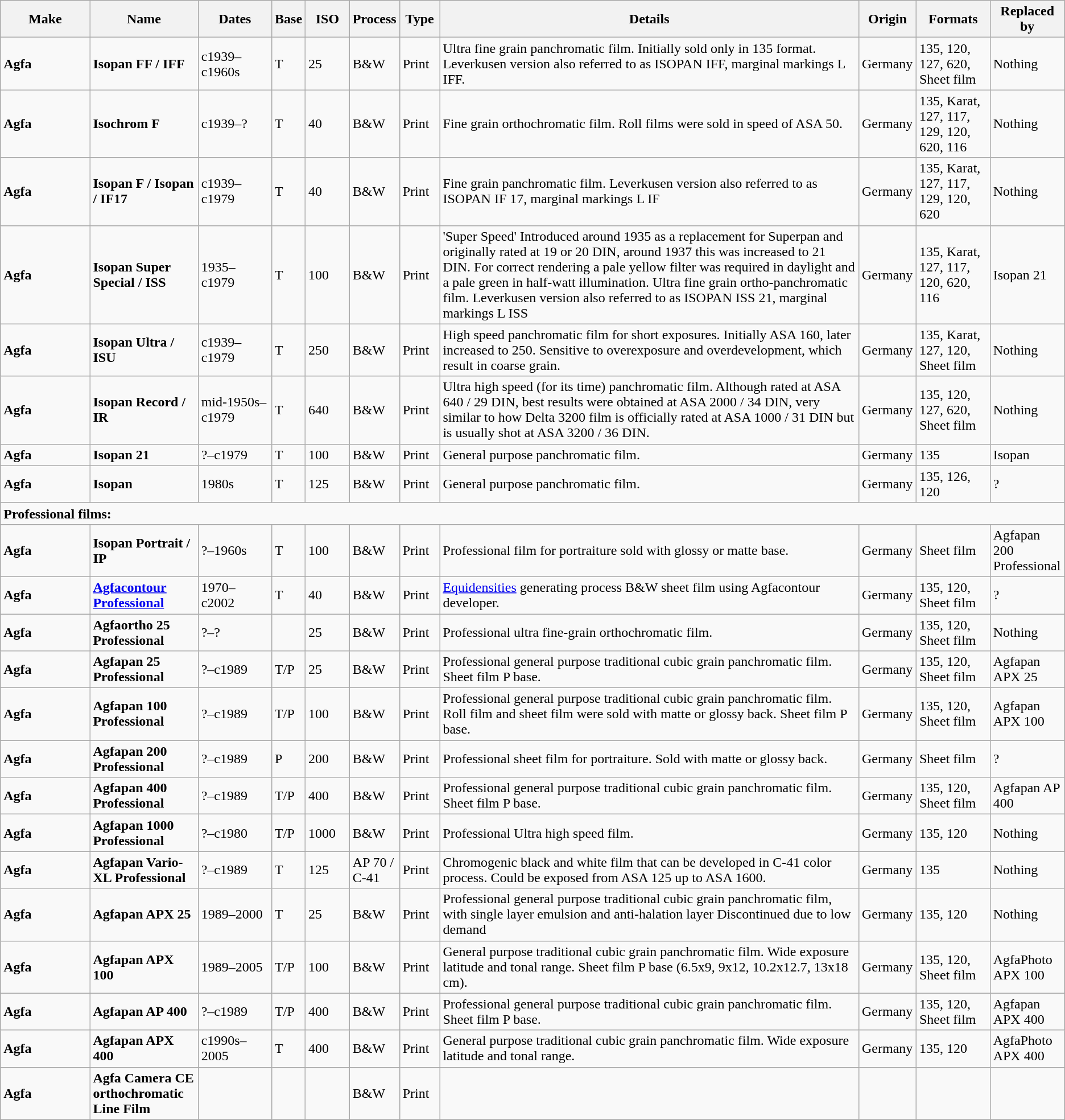<table class="wikitable">
<tr>
<th scope="col" style="width: 100px;">Make</th>
<th scope="col" style="width: 120px;">Name</th>
<th scope="col" style="width: 80px;">Dates</th>
<th scope="col" style="width: 30px;">Base</th>
<th scope="col" style="width: 45px;">ISO</th>
<th scope="col" style="width: 40px;">Process</th>
<th scope="col" style="width: 40px;">Type</th>
<th scope="col" style="width: 500px;">Details</th>
<th scope="col" style="width: 60px;">Origin</th>
<th scope="col" style="width: 80px;">Formats</th>
<th scope="col" style="width: 80px;">Replaced by</th>
</tr>
<tr>
<td><strong>Agfa</strong></td>
<td><strong>Isopan FF / IFF</strong></td>
<td>c1939–c1960s</td>
<td>T</td>
<td>25</td>
<td>B&W</td>
<td>Print</td>
<td>Ultra fine grain panchromatic film. Initially sold only in 135 format. Leverkusen version also referred to as ISOPAN IFF, marginal markings L IFF.</td>
<td>Germany</td>
<td>135, 120, 127, 620, Sheet film</td>
<td>Nothing</td>
</tr>
<tr>
<td><strong>Agfa</strong></td>
<td><strong>Isochrom F</strong></td>
<td>c1939–?</td>
<td>T</td>
<td>40</td>
<td>B&W</td>
<td>Print</td>
<td>Fine grain orthochromatic film. Roll films were sold in speed of ASA 50.</td>
<td>Germany</td>
<td>135, Karat, 127, 117, 129, 120, 620, 116</td>
<td>Nothing</td>
</tr>
<tr>
<td><strong>Agfa</strong></td>
<td><strong>Isopan F / Isopan / IF17</strong></td>
<td>c1939–c1979</td>
<td>T</td>
<td>40</td>
<td>B&W</td>
<td>Print</td>
<td>Fine grain panchromatic film. Leverkusen version also referred to as ISOPAN IF 17, marginal markings L IF</td>
<td>Germany</td>
<td>135, Karat, 127, 117, 129, 120, 620</td>
<td>Nothing</td>
</tr>
<tr>
<td><strong>Agfa</strong></td>
<td><strong>Isopan Super Special / ISS</strong></td>
<td>1935–c1979</td>
<td>T</td>
<td>100</td>
<td>B&W</td>
<td>Print</td>
<td>'Super Speed' Introduced around 1935 as a replacement for Superpan and originally rated at 19 or 20 DIN, around 1937 this was increased to 21 DIN. For correct rendering a pale yellow filter was required in daylight and a pale green in half-watt illumination. Ultra fine grain ortho-panchromatic film. Leverkusen version also referred to as ISOPAN ISS 21, marginal markings L ISS</td>
<td>Germany</td>
<td>135, Karat, 127, 117, 120, 620, 116</td>
<td>Isopan 21</td>
</tr>
<tr>
<td><strong>Agfa</strong></td>
<td><strong>Isopan Ultra / ISU</strong></td>
<td>c1939–c1979</td>
<td>T</td>
<td>250</td>
<td>B&W</td>
<td>Print</td>
<td>High speed panchromatic film for short exposures. Initially ASA 160, later increased to 250. Sensitive to overexposure and overdevelopment, which result in coarse grain.</td>
<td>Germany</td>
<td>135, Karat, 127, 120, Sheet film</td>
<td>Nothing</td>
</tr>
<tr>
<td><strong>Agfa</strong></td>
<td><strong>Isopan Record / IR</strong></td>
<td>mid-1950s–c1979</td>
<td>T</td>
<td>640</td>
<td>B&W</td>
<td>Print</td>
<td>Ultra high speed (for its time) panchromatic film. Although rated at ASA 640 / 29 DIN, best results were obtained at ASA 2000 / 34 DIN, very similar to how Delta 3200 film is officially rated at ASA 1000 / 31 DIN but is usually shot at ASA 3200 / 36 DIN.</td>
<td>Germany</td>
<td>135, 120, 127, 620, Sheet film</td>
<td>Nothing</td>
</tr>
<tr>
<td><strong>Agfa</strong></td>
<td><strong>Isopan 21</strong></td>
<td>?–c1979</td>
<td>T</td>
<td>100</td>
<td>B&W</td>
<td>Print</td>
<td>General purpose panchromatic film.</td>
<td>Germany</td>
<td>135</td>
<td>Isopan</td>
</tr>
<tr>
<td><strong>Agfa</strong></td>
<td><strong>Isopan</strong></td>
<td>1980s</td>
<td>T</td>
<td>125</td>
<td>B&W</td>
<td>Print</td>
<td>General purpose panchromatic film.</td>
<td>Germany</td>
<td>135, 126, 120</td>
<td>?</td>
</tr>
<tr>
<td colspan="11"><strong>Professional films:</strong></td>
</tr>
<tr>
<td><strong>Agfa</strong></td>
<td><strong>Isopan Portrait / IP</strong></td>
<td>?–1960s</td>
<td>T</td>
<td>100</td>
<td>B&W</td>
<td>Print</td>
<td>Professional film for portraiture sold with glossy or matte base.</td>
<td>Germany</td>
<td>Sheet film</td>
<td>Agfapan 200 Professional</td>
</tr>
<tr>
<td><strong>Agfa</strong></td>
<td><strong><a href='#'>Agfacontour Professional</a> </strong></td>
<td>1970–c2002</td>
<td>T</td>
<td>40</td>
<td>B&W</td>
<td>Print</td>
<td><a href='#'>Equidensities</a> generating process B&W sheet film using Agfacontour developer.</td>
<td>Germany</td>
<td>135, 120, Sheet film</td>
<td>?</td>
</tr>
<tr>
<td><strong>Agfa</strong></td>
<td><strong>Agfaortho 25 Professional</strong></td>
<td>?–?</td>
<td></td>
<td>25</td>
<td>B&W</td>
<td>Print</td>
<td>Professional ultra fine-grain orthochromatic film.</td>
<td>Germany</td>
<td>135, 120, Sheet film</td>
<td>Nothing</td>
</tr>
<tr>
<td><strong>Agfa</strong></td>
<td><strong>Agfapan 25 Professional</strong></td>
<td>?–c1989</td>
<td>T/P</td>
<td>25</td>
<td>B&W</td>
<td>Print</td>
<td>Professional general purpose traditional cubic grain panchromatic film. Sheet film P base.</td>
<td>Germany</td>
<td>135, 120, Sheet film</td>
<td>Agfapan APX 25</td>
</tr>
<tr>
<td><strong>Agfa</strong></td>
<td><strong>Agfapan 100 Professional</strong></td>
<td>?–c1989</td>
<td>T/P</td>
<td>100</td>
<td>B&W</td>
<td>Print</td>
<td>Professional general purpose traditional cubic grain panchromatic film. Roll film and sheet film were sold with matte or glossy back. Sheet film P base.</td>
<td>Germany</td>
<td>135, 120, Sheet film</td>
<td>Agfapan APX 100</td>
</tr>
<tr>
<td><strong>Agfa</strong></td>
<td><strong>Agfapan 200 Professional</strong></td>
<td>?–c1989</td>
<td>P</td>
<td>200</td>
<td>B&W</td>
<td>Print</td>
<td>Professional sheet film for portraiture. Sold with matte or glossy back.</td>
<td>Germany</td>
<td>Sheet film</td>
<td>?</td>
</tr>
<tr>
<td><strong>Agfa</strong></td>
<td><strong>Agfapan 400 Professional</strong></td>
<td>?–c1989</td>
<td>T/P</td>
<td>400</td>
<td>B&W</td>
<td>Print</td>
<td>Professional general purpose traditional cubic grain panchromatic film. Sheet film P base.</td>
<td>Germany</td>
<td>135, 120, Sheet film</td>
<td>Agfapan AP 400</td>
</tr>
<tr>
<td><strong>Agfa</strong></td>
<td><strong>Agfapan 1000 Professional</strong></td>
<td>?–c1980</td>
<td>T/P</td>
<td>1000</td>
<td>B&W</td>
<td>Print</td>
<td>Professional Ultra high speed film.</td>
<td>Germany</td>
<td>135, 120</td>
<td>Nothing</td>
</tr>
<tr>
<td><strong>Agfa</strong></td>
<td><strong>Agfapan Vario-XL Professional</strong></td>
<td>?–c1989</td>
<td>T</td>
<td>125</td>
<td>AP 70 / C-41</td>
<td>Print</td>
<td>Chromogenic black and white film that can be developed in C-41 color process. Could be exposed from ASA 125 up to ASA 1600.</td>
<td>Germany</td>
<td>135</td>
<td>Nothing</td>
</tr>
<tr>
<td><strong>Agfa</strong></td>
<td><strong>Agfapan APX 25</strong></td>
<td>1989–2000</td>
<td>T</td>
<td>25</td>
<td>B&W</td>
<td>Print</td>
<td>Professional general purpose traditional cubic grain panchromatic film, with single layer emulsion and anti-halation layer Discontinued due to low demand</td>
<td>Germany</td>
<td>135, 120</td>
<td>Nothing</td>
</tr>
<tr>
<td><strong>Agfa</strong></td>
<td><strong>Agfapan APX 100</strong></td>
<td>1989–2005</td>
<td>T/P</td>
<td>100</td>
<td>B&W</td>
<td>Print</td>
<td>General purpose traditional cubic grain panchromatic film. Wide exposure latitude and tonal range. Sheet film P base (6.5x9, 9x12, 10.2x12.7, 13x18 cm).</td>
<td>Germany</td>
<td>135, 120, Sheet film</td>
<td>AgfaPhoto APX 100</td>
</tr>
<tr>
<td><strong>Agfa</strong></td>
<td><strong>Agfapan AP 400</strong></td>
<td>?–c1989</td>
<td>T/P</td>
<td>400</td>
<td>B&W</td>
<td>Print</td>
<td>Professional general purpose traditional cubic grain panchromatic film. Sheet film P base.</td>
<td>Germany</td>
<td>135, 120, Sheet film</td>
<td>Agfapan APX 400</td>
</tr>
<tr>
<td><strong>Agfa</strong></td>
<td><strong>Agfapan APX 400</strong></td>
<td>c1990s–2005</td>
<td>T</td>
<td>400</td>
<td>B&W</td>
<td>Print</td>
<td>General purpose traditional cubic grain panchromatic film. Wide exposure latitude and tonal range.</td>
<td>Germany</td>
<td>135, 120</td>
<td>AgfaPhoto APX 400</td>
</tr>
<tr>
<td><strong>Agfa</strong></td>
<td><strong> Agfa Camera CE orthochromatic Line Film</strong></td>
<td></td>
<td></td>
<td></td>
<td>B&W</td>
<td>Print</td>
<td></td>
<td></td>
<td></td>
<td></td>
</tr>
</table>
